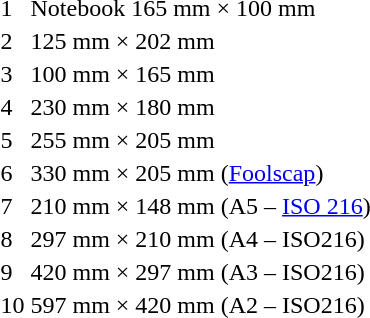<table>
<tr>
<td>1</td>
<td>Notebook 165 mm × 100 mm</td>
</tr>
<tr>
<td>2</td>
<td>125 mm × 202 mm</td>
</tr>
<tr>
<td>3</td>
<td>100 mm × 165 mm</td>
</tr>
<tr>
<td>4</td>
<td>230 mm × 180 mm</td>
</tr>
<tr>
<td>5</td>
<td>255 mm × 205 mm</td>
</tr>
<tr>
<td>6</td>
<td>330 mm × 205 mm (<a href='#'>Foolscap</a>)</td>
</tr>
<tr>
<td>7</td>
<td>210 mm × 148 mm (A5 – <a href='#'>ISO 216</a>)</td>
</tr>
<tr>
<td>8</td>
<td>297 mm × 210 mm (A4 – ISO216)</td>
</tr>
<tr>
<td>9</td>
<td>420 mm × 297 mm (A3 – ISO216)</td>
</tr>
<tr>
<td>10</td>
<td>597 mm × 420 mm (A2 – ISO216)</td>
</tr>
</table>
